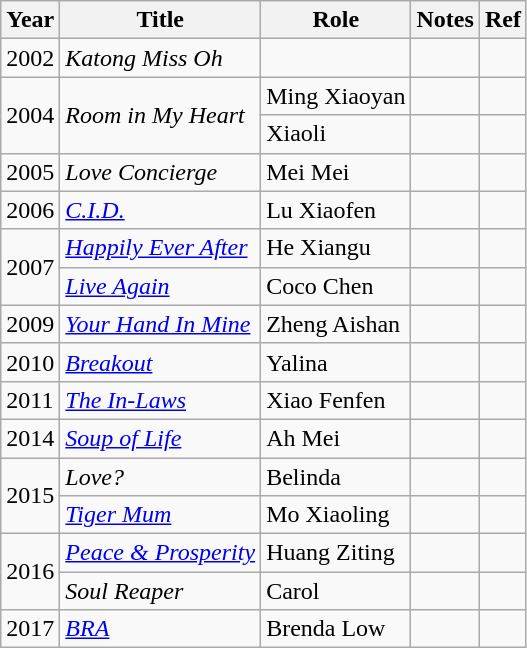<table class="wikitable sortable">
<tr>
<th>Year</th>
<th>Title</th>
<th>Role</th>
<th class="unsortable">Notes</th>
<th class="unsortable">Ref</th>
</tr>
<tr>
<td>2002</td>
<td><em>Katong Miss Oh</em></td>
<td></td>
<td></td>
<td></td>
</tr>
<tr>
<td rowspan="2">2004</td>
<td rowspan="2"><em>Room in My Heart</em></td>
<td>Ming Xiaoyan</td>
<td></td>
<td></td>
</tr>
<tr>
<td>Xiaoli</td>
<td></td>
<td></td>
</tr>
<tr>
<td>2005</td>
<td><em>Love Concierge</em></td>
<td>Mei Mei</td>
<td></td>
<td></td>
</tr>
<tr>
<td>2006</td>
<td><em><a href='#'>C.I.D.</a></em></td>
<td>Lu Xiaofen</td>
<td></td>
<td></td>
</tr>
<tr>
<td rowspan=2>2007</td>
<td><em><a href='#'>Happily Ever After</a></em></td>
<td>He Xiangu</td>
<td></td>
<td></td>
</tr>
<tr>
<td><em><a href='#'>Live Again</a></em></td>
<td>Coco Chen</td>
<td></td>
<td></td>
</tr>
<tr>
<td>2009</td>
<td><em><a href='#'>Your Hand In Mine</a></em></td>
<td>Zheng Aishan</td>
<td></td>
<td></td>
</tr>
<tr>
<td>2010</td>
<td><em><a href='#'>Breakout</a></em></td>
<td>Yalina</td>
<td></td>
<td></td>
</tr>
<tr>
<td>2011</td>
<td><em><a href='#'>The In-Laws</a></em></td>
<td>Xiao Fenfen</td>
<td></td>
<td></td>
</tr>
<tr>
<td>2014</td>
<td><em><a href='#'>Soup of Life</a></em></td>
<td>Ah Mei</td>
<td></td>
<td></td>
</tr>
<tr>
<td rowspan=2>2015</td>
<td><em>Love?</em></td>
<td>Belinda</td>
<td></td>
<td></td>
</tr>
<tr>
<td><em><a href='#'>Tiger Mum</a></em></td>
<td>Mo Xiaoling</td>
<td></td>
<td></td>
</tr>
<tr>
<td rowspan=2>2016</td>
<td><em><a href='#'>Peace & Prosperity</a></em></td>
<td>Huang Ziting</td>
<td></td>
<td></td>
</tr>
<tr>
<td><em>Soul Reaper </em></td>
<td>Carol</td>
<td></td>
<td></td>
</tr>
<tr>
<td>2017</td>
<td><em><a href='#'>BRA</a></em></td>
<td>Brenda Low</td>
<td></td>
</tr>
</table>
